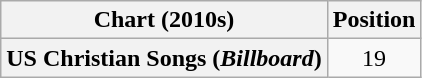<table class="wikitable plainrowheaders" style="text-align:center">
<tr>
<th scope="col">Chart (2010s)</th>
<th scope="col">Position</th>
</tr>
<tr>
<th scope="row">US Christian Songs (<em>Billboard</em>)</th>
<td>19</td>
</tr>
</table>
